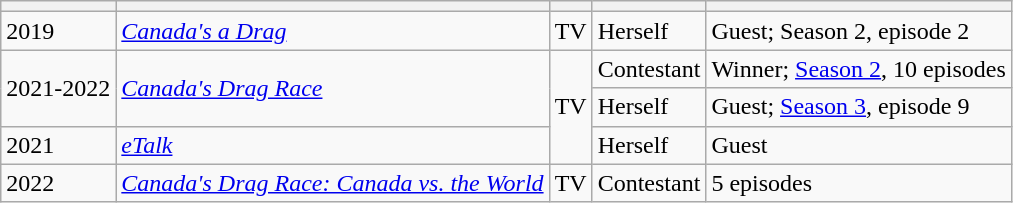<table class="wikitable sortable plainrowheaders">
<tr>
<th></th>
<th></th>
<th></th>
<th></th>
<th></th>
</tr>
<tr>
<td>2019</td>
<td><em><a href='#'>Canada's a Drag</a></em></td>
<td>TV</td>
<td>Herself</td>
<td>Guest; Season 2, episode 2</td>
</tr>
<tr>
<td rowspan="2">2021-2022</td>
<td rowspan="2"><em><a href='#'>Canada's Drag Race</a></em></td>
<td rowspan="3">TV</td>
<td>Contestant</td>
<td>Winner; <a href='#'>Season 2</a>, 10 episodes</td>
</tr>
<tr>
<td>Herself</td>
<td>Guest; <a href='#'>Season 3</a>, episode 9</td>
</tr>
<tr>
<td>2021</td>
<td><em><a href='#'>eTalk</a></em></td>
<td>Herself</td>
<td>Guest</td>
</tr>
<tr>
<td>2022</td>
<td><em><a href='#'>Canada's Drag Race: Canada vs. the World</a></em></td>
<td>TV</td>
<td>Contestant</td>
<td>5 episodes</td>
</tr>
</table>
